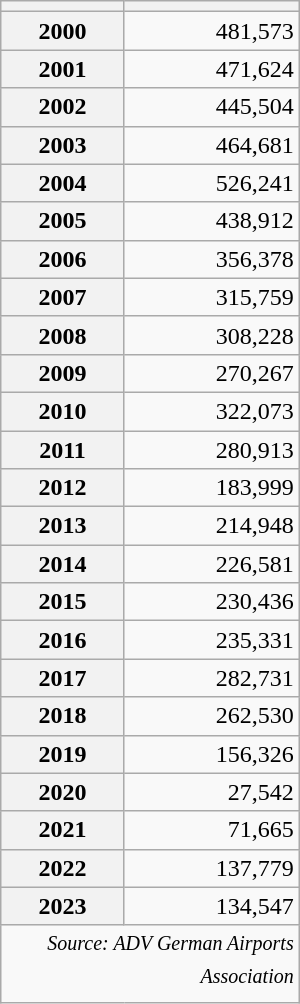<table class="wikitable" style="text-align: right; width:200px;" align="center">
<tr>
<th style="width:75px"></th>
<th></th>
</tr>
<tr>
<th>2000</th>
<td>481,573</td>
</tr>
<tr>
<th>2001</th>
<td> 471,624</td>
</tr>
<tr>
<th>2002</th>
<td> 445,504</td>
</tr>
<tr>
<th>2003</th>
<td> 464,681</td>
</tr>
<tr>
<th>2004</th>
<td> 526,241</td>
</tr>
<tr>
<th>2005</th>
<td> 438,912</td>
</tr>
<tr>
<th>2006</th>
<td> 356,378</td>
</tr>
<tr>
<th>2007</th>
<td> 315,759</td>
</tr>
<tr>
<th>2008</th>
<td> 308,228</td>
</tr>
<tr>
<th>2009</th>
<td> 270,267</td>
</tr>
<tr>
<th>2010</th>
<td> 322,073</td>
</tr>
<tr>
<th>2011</th>
<td> 280,913</td>
</tr>
<tr>
<th>2012</th>
<td> 183,999</td>
</tr>
<tr>
<th>2013</th>
<td> 214,948</td>
</tr>
<tr>
<th>2014</th>
<td> 226,581</td>
</tr>
<tr>
<th>2015</th>
<td> 230,436</td>
</tr>
<tr>
<th>2016</th>
<td> 235,331</td>
</tr>
<tr>
<th>2017</th>
<td> 282,731</td>
</tr>
<tr>
<th>2018</th>
<td> 262,530</td>
</tr>
<tr>
<th>2019</th>
<td> 156,326</td>
</tr>
<tr>
<th>2020</th>
<td> 27,542</td>
</tr>
<tr>
<th>2021</th>
<td> 71,665</td>
</tr>
<tr>
<th>2022</th>
<td> 137,779</td>
</tr>
<tr>
<th>2023</th>
<td> 134,547</td>
</tr>
<tr>
<td colspan="5" style="text-align:right;"><sup><em>Source: ADV German Airports Association</em></sup></td>
</tr>
</table>
